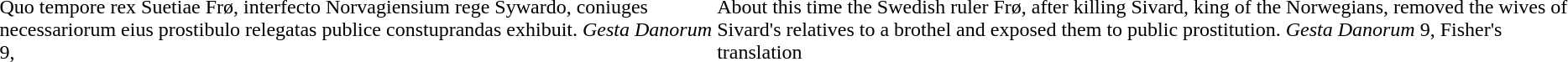<table>
<tr>
<td><br>Quo tempore rex Suetiae Frø, interfecto Norvagiensium rege Sywardo, coniuges necessariorum eius prostibulo relegatas publice constuprandas exhibuit. <em>Gesta Danorum</em> 9, </td>
<td><br>About this time the Swedish ruler Frø, after killing Sivard, king of the Norwegians, removed the wives of Sivard's relatives to a brothel and exposed them to public prostitution. <em>Gesta Danorum</em> 9, Fisher's translation</td>
<td></td>
</tr>
</table>
